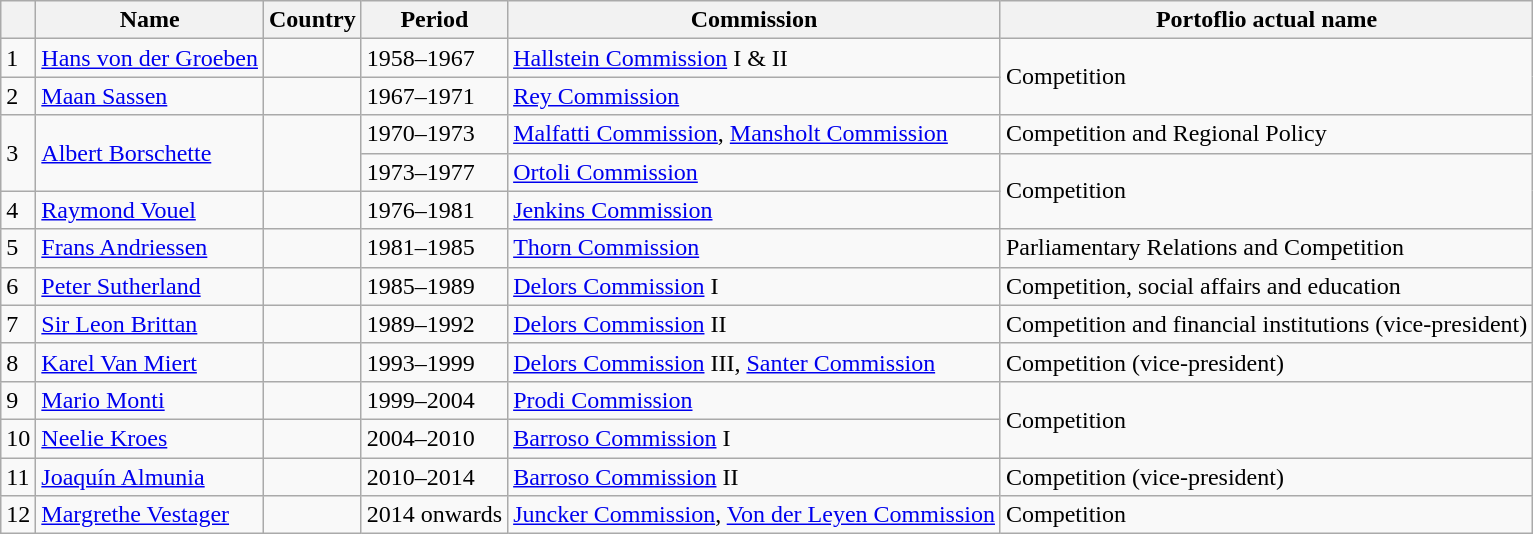<table class="wikitable">
<tr>
<th></th>
<th>Name</th>
<th>Country</th>
<th>Period</th>
<th>Commission</th>
<th>Portoflio actual name</th>
</tr>
<tr>
<td>1</td>
<td><a href='#'>Hans von der Groeben</a></td>
<td></td>
<td>1958–1967</td>
<td><a href='#'>Hallstein Commission</a> I & II</td>
<td rowspan="2">Competition</td>
</tr>
<tr>
<td>2</td>
<td><a href='#'>Maan Sassen</a></td>
<td></td>
<td>1967–1971</td>
<td><a href='#'>Rey Commission</a></td>
</tr>
<tr>
<td rowspan="2">3</td>
<td rowspan="2"><a href='#'>Albert Borschette</a></td>
<td rowspan="2"></td>
<td>1970–1973</td>
<td><a href='#'>Malfatti Commission</a>, <a href='#'>Mansholt Commission</a></td>
<td>Competition and Regional Policy</td>
</tr>
<tr>
<td>1973–1977</td>
<td><a href='#'>Ortoli Commission</a></td>
<td rowspan="2">Competition</td>
</tr>
<tr>
<td>4</td>
<td><a href='#'>Raymond Vouel</a></td>
<td></td>
<td>1976–1981</td>
<td><a href='#'>Jenkins Commission</a></td>
</tr>
<tr>
<td>5</td>
<td><a href='#'>Frans Andriessen</a></td>
<td></td>
<td>1981–1985</td>
<td><a href='#'>Thorn Commission</a></td>
<td>Parliamentary Relations and Competition</td>
</tr>
<tr>
<td>6</td>
<td><a href='#'>Peter Sutherland</a></td>
<td></td>
<td>1985–1989</td>
<td><a href='#'>Delors Commission</a> I</td>
<td>Competition, social affairs and education</td>
</tr>
<tr>
<td>7</td>
<td><a href='#'>Sir Leon Brittan</a></td>
<td></td>
<td>1989–1992</td>
<td><a href='#'>Delors Commission</a> II</td>
<td>Competition and financial institutions (vice-president)</td>
</tr>
<tr>
<td>8</td>
<td><a href='#'>Karel Van Miert</a></td>
<td></td>
<td>1993–1999</td>
<td><a href='#'>Delors Commission</a> III, <a href='#'>Santer Commission</a></td>
<td>Competition (vice-president)</td>
</tr>
<tr>
<td>9</td>
<td><a href='#'>Mario Monti</a></td>
<td></td>
<td>1999–2004</td>
<td><a href='#'>Prodi Commission</a></td>
<td rowspan="2">Competition</td>
</tr>
<tr>
<td>10</td>
<td><a href='#'>Neelie Kroes</a></td>
<td></td>
<td>2004–2010</td>
<td><a href='#'>Barroso Commission</a> I</td>
</tr>
<tr>
<td>11</td>
<td><a href='#'>Joaquín Almunia</a></td>
<td></td>
<td>2010–2014</td>
<td><a href='#'>Barroso Commission</a> II</td>
<td>Competition (vice-president)</td>
</tr>
<tr>
<td>12</td>
<td><a href='#'>Margrethe Vestager</a></td>
<td></td>
<td>2014 onwards</td>
<td><a href='#'>Juncker Commission</a>, <a href='#'>Von der Leyen Commission</a></td>
<td>Competition</td>
</tr>
</table>
